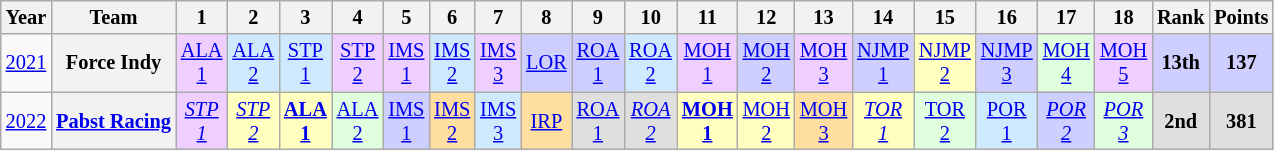<table class="wikitable" style="text-align:center; font-size:85%">
<tr>
<th>Year</th>
<th>Team</th>
<th>1</th>
<th>2</th>
<th>3</th>
<th>4</th>
<th>5</th>
<th>6</th>
<th>7</th>
<th>8</th>
<th>9</th>
<th>10</th>
<th>11</th>
<th>12</th>
<th>13</th>
<th>14</th>
<th>15</th>
<th>16</th>
<th>17</th>
<th>18</th>
<th>Rank</th>
<th>Points</th>
</tr>
<tr>
<td><a href='#'>2021</a></td>
<th nowrap>Force Indy</th>
<td style="background:#EFCFFF;"><a href='#'>ALA<br>1</a><br></td>
<td style="background:#CFEAFF;"><a href='#'>ALA<br>2</a><br></td>
<td style="background:#CFEAFF;"><a href='#'>STP<br>1</a><br></td>
<td style="background:#EFCFFF;"><a href='#'>STP<br>2</a><br></td>
<td style="background:#EFCFFF;"><a href='#'>IMS<br>1</a><br></td>
<td style="background:#CFEAFF;"><a href='#'>IMS<br>2</a><br></td>
<td style="background:#EFCFFF;"><a href='#'>IMS<br>3</a><br></td>
<td style="background:#CFCFFF;"><a href='#'>LOR</a><br></td>
<td style="background:#CFCFFF;"><a href='#'>ROA<br>1</a><br></td>
<td style="background:#CFEAFF;"><a href='#'>ROA<br>2</a><br></td>
<td style="background:#EFCFFF;"><a href='#'>MOH<br>1</a><br></td>
<td style="background:#CFCFFF;"><a href='#'>MOH<br>2</a><br></td>
<td style="background:#EFCFFF;"><a href='#'>MOH<br>3</a><br></td>
<td style="background:#CFCFFF;"><a href='#'>NJMP<br>1</a><br></td>
<td style="background:#FFFFBF;"><a href='#'>NJMP<br>2</a><br></td>
<td style="background:#CFCFFF;"><a href='#'>NJMP<br>3</a><br></td>
<td style="background:#DFFFDF;"><a href='#'>MOH<br>4</a><br></td>
<td style="background:#EFCFFF;"><a href='#'>MOH<br>5</a><br></td>
<th style="background:#CFCFFF;">13th</th>
<th style="background:#CFCFFF;">137</th>
</tr>
<tr>
<td><a href='#'>2022</a></td>
<th nowrap><a href='#'>Pabst Racing</a></th>
<td style="background:#EFCFFF;"><em><a href='#'>STP<br>1</a></em><br></td>
<td style="background:#FFFFBF;"><em><a href='#'>STP<br>2</a></em><br></td>
<td style="background:#FFFFBF;"><strong><a href='#'>ALA<br>1</a></strong><br></td>
<td style="background:#DFFFDF;"><a href='#'>ALA<br>2</a><br></td>
<td style="background:#CFCFFF;"><a href='#'>IMS<br>1</a><br></td>
<td style="background:#FFDF9F;"><a href='#'>IMS<br>2</a><br></td>
<td style="background:#CFEAFF;"><a href='#'>IMS<br>3</a><br></td>
<td style="background:#FFDF9F;"><a href='#'>IRP</a><br></td>
<td style="background:#DFDFDF;"><a href='#'>ROA<br>1</a><br></td>
<td style="background:#DFDFDF;"><em><a href='#'>ROA<br>2</a></em><br></td>
<td style="background:#FFFFBF;"><strong><a href='#'>MOH<br>1</a></strong><br></td>
<td style="background:#FFFFBF;"><a href='#'>MOH<br>2</a><br></td>
<td style="background:#FFDF9F;"><a href='#'>MOH<br>3</a><br></td>
<td style="background:#FFFFBF;"><em><a href='#'>TOR<br>1</a></em><br></td>
<td style="background:#DFFFDF;"><a href='#'>TOR<br>2</a><br></td>
<td style="background:#CFEAFF;"><a href='#'>POR<br>1</a><br></td>
<td style="background:#CFCFFF;"><em><a href='#'>POR<br>2</a></em><br></td>
<td style="background:#DFFFDF;"><em><a href='#'>POR<br>3</a></em><br></td>
<th style="background:#DFDFDF;">2nd</th>
<th style="background:#DFDFDF;">381</th>
</tr>
</table>
